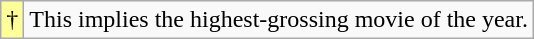<table class="wikitable">
<tr>
<td style="background-color:#FFFF99">†</td>
<td>This implies the highest-grossing movie of the year.</td>
</tr>
</table>
